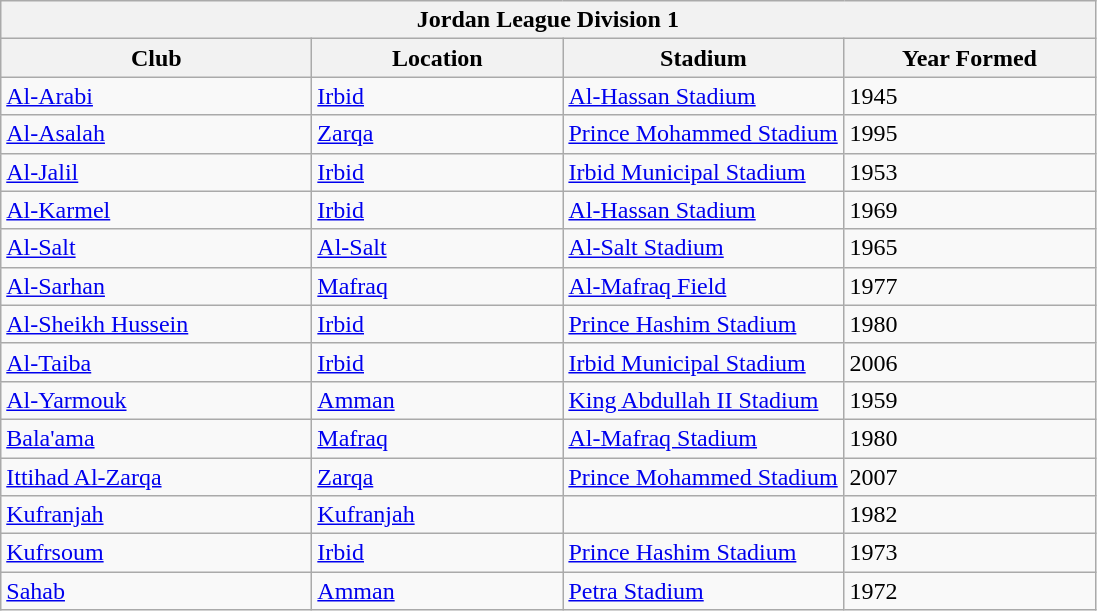<table class="wikitable">
<tr>
<th colspan="4">Jordan League Division 1</th>
</tr>
<tr>
<th style="width:200px;">Club</th>
<th style="width:160px;">Location</th>
<th style="width:180px;">Stadium</th>
<th style="width:160px;">Year Formed</th>
</tr>
<tr style="vertical-align:top;">
<td><a href='#'>Al-Arabi</a></td>
<td><a href='#'>Irbid</a></td>
<td><a href='#'>Al-Hassan Stadium</a></td>
<td>1945</td>
</tr>
<tr style="vertical-align:top;">
<td><a href='#'>Al-Asalah</a></td>
<td><a href='#'>Zarqa</a></td>
<td><a href='#'>Prince Mohammed Stadium</a></td>
<td>1995</td>
</tr>
<tr style="vertical-align:top;">
<td><a href='#'>Al-Jalil</a></td>
<td><a href='#'>Irbid</a></td>
<td><a href='#'>Irbid Municipal Stadium</a></td>
<td>1953</td>
</tr>
<tr style="vertical-align:top;">
<td><a href='#'>Al-Karmel</a></td>
<td><a href='#'>Irbid</a></td>
<td><a href='#'>Al-Hassan Stadium</a></td>
<td>1969</td>
</tr>
<tr style="vertical-align:top;">
<td><a href='#'>Al-Salt</a></td>
<td><a href='#'>Al-Salt</a></td>
<td><a href='#'>Al-Salt Stadium</a></td>
<td>1965</td>
</tr>
<tr style="vertical-align:top;">
<td><a href='#'>Al-Sarhan</a></td>
<td><a href='#'>Mafraq</a></td>
<td><a href='#'>Al-Mafraq Field</a></td>
<td>1977</td>
</tr>
<tr style="vertical-align:top;">
<td><a href='#'>Al-Sheikh Hussein</a></td>
<td><a href='#'>Irbid</a></td>
<td><a href='#'>Prince Hashim Stadium</a></td>
<td>1980</td>
</tr>
<tr style="vertical-align:top;">
<td><a href='#'>Al-Taiba</a></td>
<td><a href='#'>Irbid</a></td>
<td><a href='#'>Irbid Municipal Stadium</a></td>
<td>2006</td>
</tr>
<tr style="vertical-align:top;">
<td><a href='#'>Al-Yarmouk</a></td>
<td><a href='#'>Amman</a></td>
<td><a href='#'>King Abdullah II Stadium</a></td>
<td>1959</td>
</tr>
<tr style="vertical-align:top;">
<td><a href='#'>Bala'ama</a></td>
<td><a href='#'>Mafraq</a></td>
<td><a href='#'>Al-Mafraq Stadium</a></td>
<td>1980</td>
</tr>
<tr style="vertical-align:top;">
<td><a href='#'>Ittihad Al-Zarqa</a></td>
<td><a href='#'>Zarqa</a></td>
<td><a href='#'>Prince Mohammed Stadium</a></td>
<td>2007</td>
</tr>
<tr style="vertical-align:top;">
<td><a href='#'>Kufranjah</a></td>
<td><a href='#'>Kufranjah</a></td>
<td></td>
<td>1982</td>
</tr>
<tr style="vertical-align:top;">
<td><a href='#'>Kufrsoum</a></td>
<td><a href='#'>Irbid</a></td>
<td><a href='#'>Prince Hashim Stadium</a></td>
<td>1973</td>
</tr>
<tr style="vertical-align:top;">
<td><a href='#'>Sahab</a></td>
<td><a href='#'>Amman</a></td>
<td><a href='#'>Petra Stadium</a></td>
<td>1972</td>
</tr>
</table>
